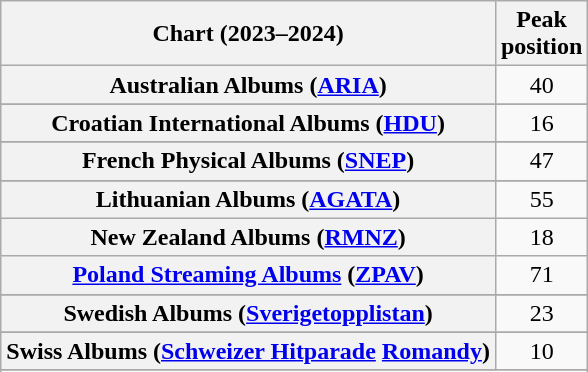<table class="wikitable sortable plainrowheaders" style="text-align:center;">
<tr>
<th scope="col">Chart (2023–2024)</th>
<th scope="col">Peak<br>position</th>
</tr>
<tr>
<th scope="row">Australian Albums (<a href='#'>ARIA</a>)</th>
<td>40</td>
</tr>
<tr>
</tr>
<tr>
</tr>
<tr>
</tr>
<tr>
</tr>
<tr>
<th scope="row">Croatian International Albums (<a href='#'>HDU</a>)</th>
<td>16</td>
</tr>
<tr>
</tr>
<tr>
<th scope="row">French Physical Albums (<a href='#'>SNEP</a>)</th>
<td>47</td>
</tr>
<tr>
</tr>
<tr>
</tr>
<tr>
</tr>
<tr>
<th scope="row">Lithuanian Albums (<a href='#'>AGATA</a>)</th>
<td>55</td>
</tr>
<tr>
<th scope="row">New Zealand Albums (<a href='#'>RMNZ</a>)</th>
<td>18</td>
</tr>
<tr>
<th scope="row"><a href='#'>Poland Streaming Albums</a> (<a href='#'>ZPAV</a>)</th>
<td>71</td>
</tr>
<tr>
</tr>
<tr>
</tr>
<tr>
<th scope="row">Swedish Albums (<a href='#'>Sverigetopplistan</a>)</th>
<td>23</td>
</tr>
<tr>
</tr>
<tr>
<th scope="row">Swiss Albums (<a href='#'>Schweizer Hitparade</a> <a href='#'>Romandy</a>)</th>
<td>10</td>
</tr>
<tr>
</tr>
<tr>
</tr>
<tr>
</tr>
</table>
